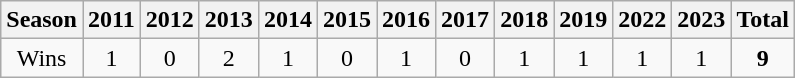<table class="wikitable">
<tr>
<th>Season</th>
<th>2011</th>
<th>2012</th>
<th>2013</th>
<th>2014</th>
<th>2015</th>
<th>2016</th>
<th>2017</th>
<th>2018</th>
<th>2019</th>
<th>2022</th>
<th>2023</th>
<th>Total</th>
</tr>
<tr align=center>
<td>Wins</td>
<td>1</td>
<td>0</td>
<td>2</td>
<td>1</td>
<td>0</td>
<td>1</td>
<td>0</td>
<td>1</td>
<td>1</td>
<td>1</td>
<td>1</td>
<td><strong>9</strong></td>
</tr>
</table>
